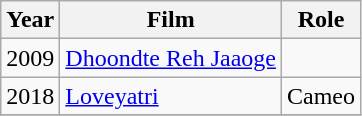<table class="wikitable">
<tr>
<th>Year</th>
<th>Film</th>
<th>Role</th>
</tr>
<tr>
<td>2009</td>
<td><a href='#'>Dhoondte Reh Jaaoge</a></td>
<td></td>
</tr>
<tr>
<td>2018</td>
<td><a href='#'>Loveyatri</a></td>
<td>Cameo</td>
</tr>
<tr>
</tr>
</table>
